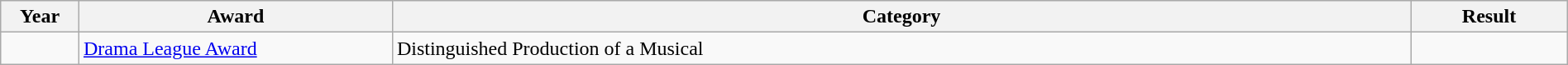<table class="wikitable" style="width: 100%;">
<tr>
<th width="5%">Year</th>
<th width="20%">Award</th>
<th width="65%">Category</th>
<th width="10%">Result</th>
</tr>
<tr>
<td></td>
<td><a href='#'>Drama League Award</a></td>
<td>Distinguished Production of a Musical</td>
<td></td>
</tr>
</table>
